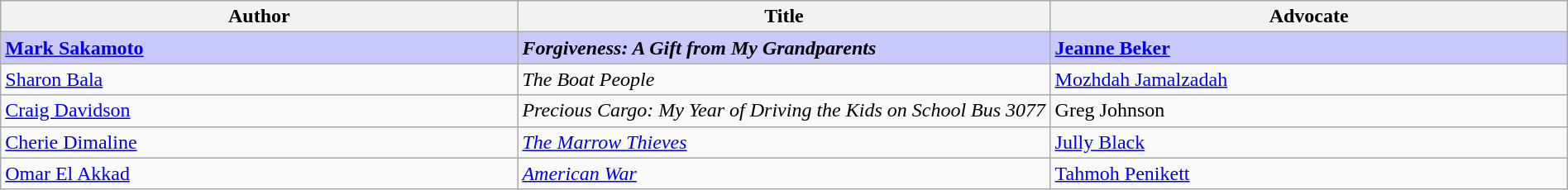<table class="wikitable" style="width:100%;">
<tr>
<th width=33%>Author</th>
<th width=34%>Title</th>
<th width=34%>Advocate</th>
</tr>
<tr>
<td style="background:#C8C8FA"><strong><a href='#'>Mark Sakamoto</a></strong></td>
<td style="background:#C8C8FA"><strong><em>Forgiveness: A Gift from My Grandparents</em></strong></td>
<td style="background:#C8C8FA"><strong><a href='#'>Jeanne Beker</a></strong></td>
</tr>
<tr>
<td><a href='#'>Sharon Bala</a></td>
<td><em>The Boat People</em></td>
<td><a href='#'>Mozhdah Jamalzadah</a></td>
</tr>
<tr>
<td><a href='#'>Craig Davidson</a></td>
<td><em>Precious Cargo: My Year of Driving the Kids on School Bus 3077 </em></td>
<td>Greg Johnson</td>
</tr>
<tr>
<td><a href='#'>Cherie Dimaline</a></td>
<td><em><a href='#'>The Marrow Thieves</a></em></td>
<td><a href='#'>Jully Black</a></td>
</tr>
<tr>
<td><a href='#'>Omar El Akkad</a></td>
<td><em><a href='#'>American War</a></em></td>
<td><a href='#'>Tahmoh Penikett</a></td>
</tr>
</table>
